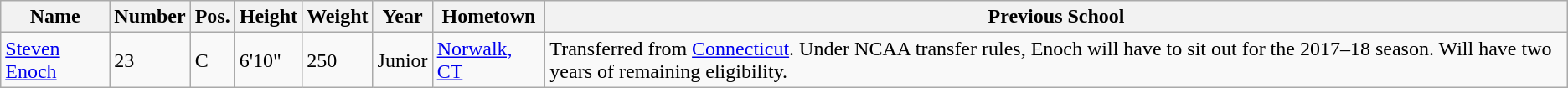<table class="wikitable sortable" border="1">
<tr>
<th>Name</th>
<th>Number</th>
<th>Pos.</th>
<th>Height</th>
<th>Weight</th>
<th>Year</th>
<th>Hometown</th>
<th class="unsortable">Previous School</th>
</tr>
<tr>
<td><a href='#'>Steven Enoch</a></td>
<td>23</td>
<td>C</td>
<td>6'10"</td>
<td>250</td>
<td>Junior</td>
<td><a href='#'>Norwalk, CT</a></td>
<td>Transferred from <a href='#'>Connecticut</a>. Under NCAA transfer rules, Enoch will have to sit out for the 2017–18 season. Will have two years of remaining eligibility.</td>
</tr>
</table>
